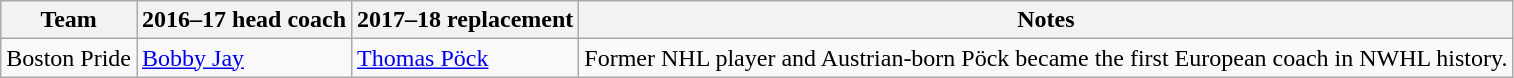<table class="wikitable">
<tr>
<th>Team</th>
<th>2016–17 head coach</th>
<th>2017–18 replacement</th>
<th>Notes</th>
</tr>
<tr>
<td>Boston Pride</td>
<td><a href='#'>Bobby Jay</a></td>
<td><a href='#'>Thomas Pöck</a></td>
<td>Former NHL player and Austrian-born Pöck became the first European coach in NWHL history.</td>
</tr>
</table>
